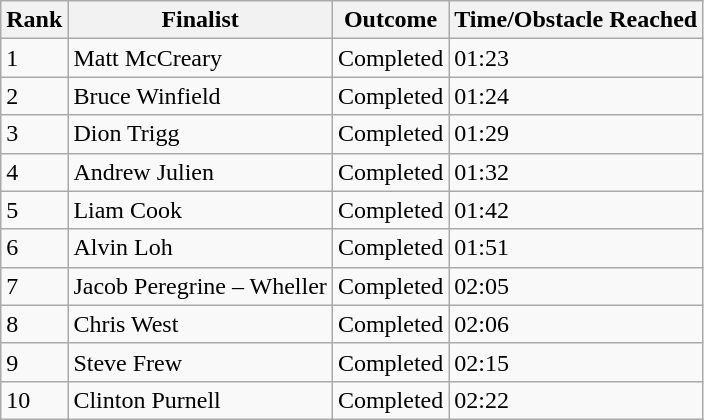<table class="wikitable">
<tr>
<th>Rank</th>
<th>Finalist</th>
<th>Outcome</th>
<th>Time/Obstacle Reached</th>
</tr>
<tr>
<td>1</td>
<td>Matt McCreary</td>
<td>Completed</td>
<td>01:23</td>
</tr>
<tr>
<td>2</td>
<td>Bruce Winfield</td>
<td>Completed</td>
<td>01:24</td>
</tr>
<tr>
<td>3</td>
<td>Dion Trigg</td>
<td>Completed</td>
<td>01:29</td>
</tr>
<tr>
<td>4</td>
<td>Andrew Julien</td>
<td>Completed</td>
<td>01:32</td>
</tr>
<tr>
<td>5</td>
<td>Liam Cook</td>
<td>Completed</td>
<td>01:42</td>
</tr>
<tr>
<td>6</td>
<td>Alvin Loh</td>
<td>Completed</td>
<td>01:51</td>
</tr>
<tr>
<td>7</td>
<td>Jacob Peregrine – Wheller</td>
<td>Completed</td>
<td>02:05</td>
</tr>
<tr>
<td>8</td>
<td>Chris West</td>
<td>Completed</td>
<td>02:06</td>
</tr>
<tr>
<td>9</td>
<td>Steve Frew</td>
<td>Completed</td>
<td>02:15</td>
</tr>
<tr>
<td>10</td>
<td>Clinton Purnell</td>
<td>Completed</td>
<td>02:22</td>
</tr>
</table>
